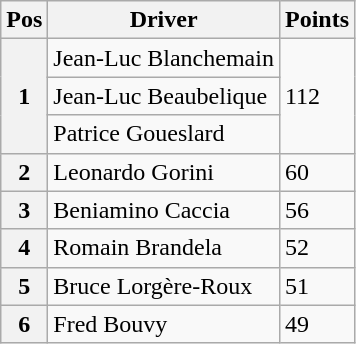<table class="wikitable">
<tr>
<th>Pos</th>
<th>Driver</th>
<th>Points</th>
</tr>
<tr>
<th rowspan=3>1</th>
<td> Jean-Luc Blanchemain</td>
<td rowspan=3>112</td>
</tr>
<tr>
<td> Jean-Luc Beaubelique</td>
</tr>
<tr>
<td> Patrice Goueslard</td>
</tr>
<tr>
<th>2</th>
<td> Leonardo Gorini</td>
<td>60</td>
</tr>
<tr>
<th>3</th>
<td> Beniamino Caccia</td>
<td>56</td>
</tr>
<tr>
<th>4</th>
<td> Romain Brandela</td>
<td>52</td>
</tr>
<tr>
<th>5</th>
<td> Bruce Lorgère-Roux</td>
<td>51</td>
</tr>
<tr>
<th>6</th>
<td> Fred Bouvy</td>
<td>49</td>
</tr>
</table>
